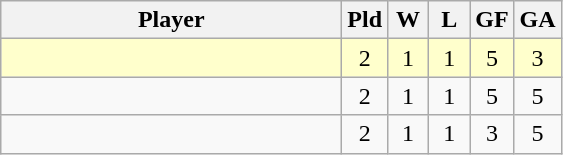<table class=wikitable style="text-align:center">
<tr>
<th width=220>Player</th>
<th width=20>Pld</th>
<th width=20>W</th>
<th width=20>L</th>
<th width=20>GF</th>
<th width=20>GA</th>
</tr>
<tr bgcolor=#ffffcc>
<td align=left></td>
<td>2</td>
<td>1</td>
<td>1</td>
<td>5</td>
<td>3</td>
</tr>
<tr>
<td align=left></td>
<td>2</td>
<td>1</td>
<td>1</td>
<td>5</td>
<td>5</td>
</tr>
<tr>
<td align=left></td>
<td>2</td>
<td>1</td>
<td>1</td>
<td>3</td>
<td>5</td>
</tr>
</table>
